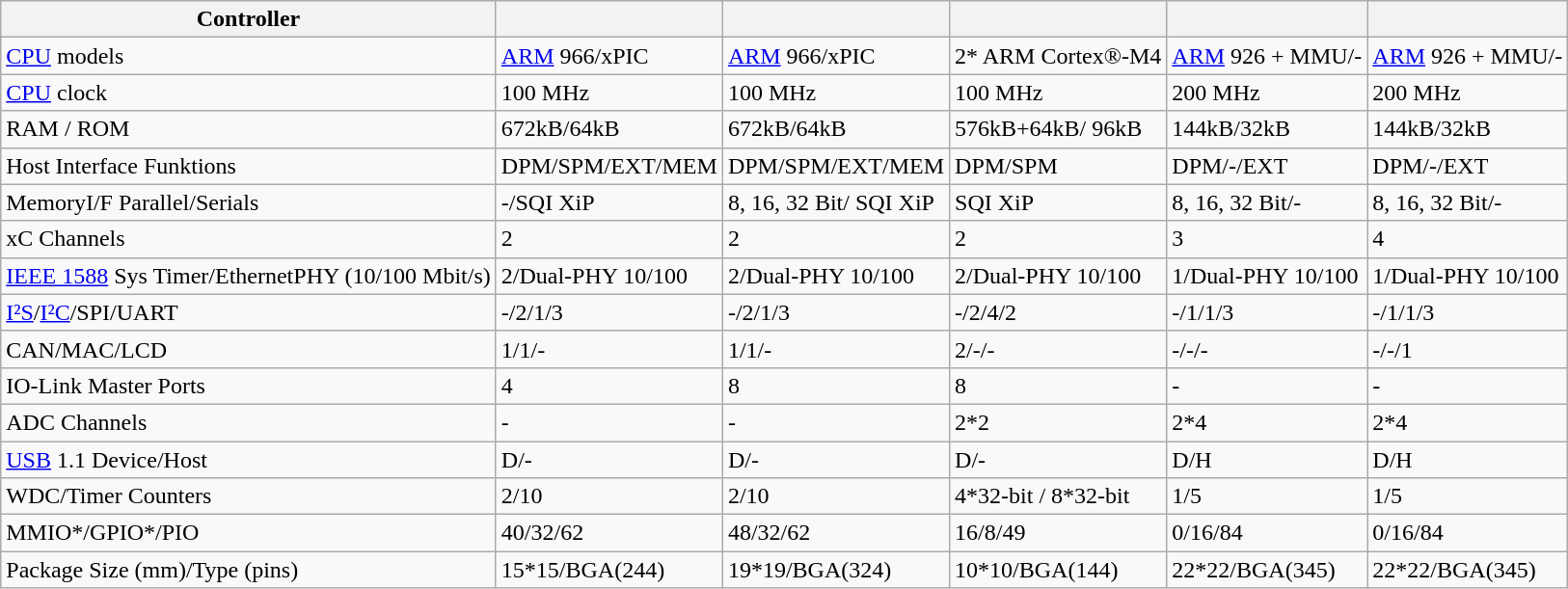<table class="wikitable">
<tr>
<th>Controller</th>
<th></th>
<th></th>
<th> </th>
<th></th>
<th></th>
</tr>
<tr>
<td><a href='#'>CPU</a> models</td>
<td><a href='#'>ARM</a> 966/xPIC</td>
<td><a href='#'>ARM</a> 966/xPIC</td>
<td>2* ARM Cortex®-M4</td>
<td><a href='#'>ARM</a> 926 + MMU/-</td>
<td><a href='#'>ARM</a> 926 + MMU/-</td>
</tr>
<tr>
<td><a href='#'>CPU</a> clock</td>
<td>100 MHz</td>
<td>100 MHz</td>
<td>100 MHz</td>
<td>200 MHz</td>
<td>200 MHz</td>
</tr>
<tr>
<td>RAM / ROM</td>
<td>672kB/64kB</td>
<td>672kB/64kB</td>
<td>576kB+64kB/ 96kB</td>
<td>144kB/32kB</td>
<td>144kB/32kB</td>
</tr>
<tr>
<td>Host Interface Funktions</td>
<td>DPM/SPM/EXT/MEM</td>
<td>DPM/SPM/EXT/MEM</td>
<td>DPM/SPM</td>
<td>DPM/-/EXT</td>
<td>DPM/-/EXT</td>
</tr>
<tr>
<td>MemoryI/F Parallel/Serials</td>
<td>-/SQI XiP</td>
<td>8, 16, 32 Bit/ SQI XiP</td>
<td>SQI XiP</td>
<td>8, 16, 32 Bit/-</td>
<td>8, 16, 32 Bit/-</td>
</tr>
<tr>
<td>xC Channels</td>
<td>2</td>
<td>2</td>
<td>2</td>
<td>3</td>
<td>4</td>
</tr>
<tr>
<td><a href='#'>IEEE 1588</a> Sys Timer/EthernetPHY (10/100 Mbit/s)</td>
<td>2/Dual-PHY 10/100</td>
<td>2/Dual-PHY 10/100</td>
<td>2/Dual-PHY 10/100</td>
<td>1/Dual-PHY 10/100</td>
<td>1/Dual-PHY 10/100</td>
</tr>
<tr>
<td><a href='#'>I²S</a>/<a href='#'>I²C</a>/SPI/UART</td>
<td>-/2/1/3</td>
<td>-/2/1/3</td>
<td>-/2/4/2</td>
<td>-/1/1/3</td>
<td>-/1/1/3</td>
</tr>
<tr>
<td>CAN/MAC/LCD</td>
<td>1/1/-</td>
<td>1/1/-</td>
<td>2/-/-</td>
<td>-/-/-</td>
<td>-/-/1</td>
</tr>
<tr>
<td>IO-Link Master Ports</td>
<td>4</td>
<td>8</td>
<td>8</td>
<td>-</td>
<td>-</td>
</tr>
<tr>
<td>ADC Channels</td>
<td>-</td>
<td>-</td>
<td>2*2</td>
<td>2*4</td>
<td>2*4</td>
</tr>
<tr>
<td><a href='#'>USB</a> 1.1 Device/Host</td>
<td>D/-</td>
<td>D/-</td>
<td>D/-</td>
<td>D/H</td>
<td>D/H</td>
</tr>
<tr>
<td>WDC/Timer Counters</td>
<td>2/10</td>
<td>2/10</td>
<td>4*32-bit / 8*32-bit</td>
<td>1/5</td>
<td>1/5</td>
</tr>
<tr>
<td>MMIO*/GPIO*/PIO</td>
<td>40/32/62</td>
<td>48/32/62</td>
<td>16/8/49</td>
<td>0/16/84</td>
<td>0/16/84</td>
</tr>
<tr>
<td>Package Size (mm)/Type (pins)</td>
<td>15*15/BGA(244)</td>
<td>19*19/BGA(324)</td>
<td>10*10/BGA(144)</td>
<td>22*22/BGA(345)</td>
<td>22*22/BGA(345)</td>
</tr>
</table>
